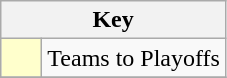<table class="wikitable" style="text-align: center;">
<tr>
<th colspan=2>Key</th>
</tr>
<tr>
<td style="background:#ffc; width:20px;"></td>
<td align=left>Teams to Playoffs</td>
</tr>
<tr>
</tr>
</table>
